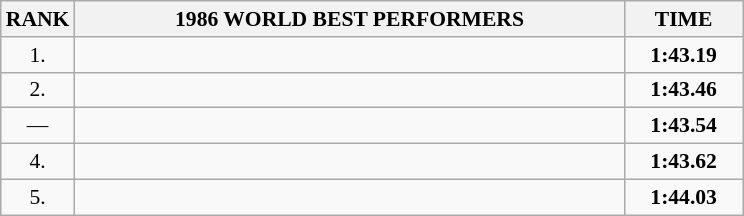<table class="wikitable" style="border-collapse: collapse; font-size: 90%;">
<tr>
<th>RANK</th>
<th align="center" style="width: 25em">1986 WORLD BEST PERFORMERS</th>
<th align="center" style="width: 5em">TIME</th>
</tr>
<tr>
<td align="center">1.</td>
<td></td>
<td align="center"><strong>1:43.19</strong></td>
</tr>
<tr>
<td align="center">2.</td>
<td></td>
<td align="center"><strong>1:43.46</strong></td>
</tr>
<tr>
<td align="center">—</td>
<td></td>
<td align="center"><strong>1:43.54</strong></td>
</tr>
<tr>
<td align="center">4.</td>
<td></td>
<td align="center"><strong>1:43.62</strong></td>
</tr>
<tr>
<td align="center">5.</td>
<td></td>
<td align="center"><strong>1:44.03</strong></td>
</tr>
</table>
